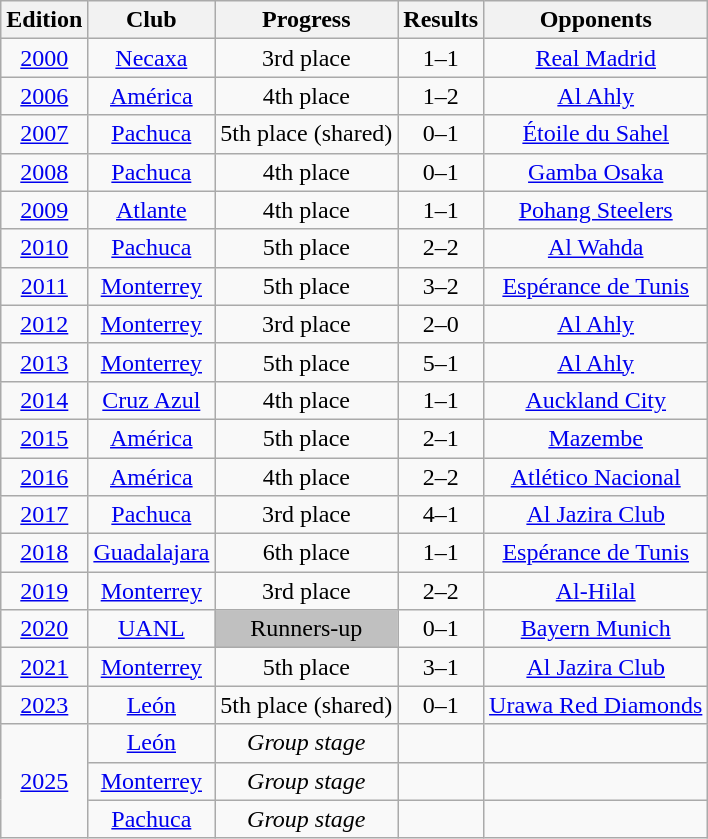<table class="wikitable" style="text-align: center;">
<tr>
<th>Edition</th>
<th>Club</th>
<th>Progress</th>
<th>Results</th>
<th>Opponents</th>
</tr>
<tr>
<td> <a href='#'>2000</a></td>
<td><a href='#'>Necaxa</a></td>
<td>3rd place</td>
<td>1–1<br><small></small></td>
<td> <a href='#'>Real Madrid</a></td>
</tr>
<tr>
<td> <a href='#'>2006</a></td>
<td><a href='#'>América</a></td>
<td>4th place</td>
<td>1–2</td>
<td> <a href='#'>Al Ahly</a></td>
</tr>
<tr>
<td> <a href='#'>2007</a></td>
<td><a href='#'>Pachuca</a></td>
<td>5th place (shared)</td>
<td>0–1</td>
<td> <a href='#'>Étoile du Sahel</a></td>
</tr>
<tr>
<td> <a href='#'>2008</a></td>
<td><a href='#'>Pachuca</a></td>
<td>4th place</td>
<td>0–1</td>
<td> <a href='#'>Gamba Osaka</a></td>
</tr>
<tr>
<td> <a href='#'>2009</a></td>
<td><a href='#'>Atlante</a></td>
<td>4th place</td>
<td>1–1<br><small></small></td>
<td> <a href='#'>Pohang Steelers</a></td>
</tr>
<tr>
<td> <a href='#'>2010</a></td>
<td><a href='#'>Pachuca</a></td>
<td>5th place</td>
<td>2–2<br><small></small></td>
<td> <a href='#'>Al Wahda</a></td>
</tr>
<tr>
<td> <a href='#'>2011</a></td>
<td><a href='#'>Monterrey</a></td>
<td>5th place</td>
<td>3–2</td>
<td> <a href='#'>Espérance de Tunis</a></td>
</tr>
<tr>
<td> <a href='#'>2012</a></td>
<td><a href='#'>Monterrey</a></td>
<td>3rd place</td>
<td>2–0</td>
<td> <a href='#'>Al Ahly</a></td>
</tr>
<tr>
<td> <a href='#'>2013</a></td>
<td><a href='#'>Monterrey</a></td>
<td>5th place</td>
<td>5–1</td>
<td> <a href='#'>Al Ahly</a></td>
</tr>
<tr>
<td> <a href='#'>2014</a></td>
<td><a href='#'>Cruz Azul</a></td>
<td>4th place</td>
<td>1–1<br><small></small></td>
<td> <a href='#'>Auckland City</a></td>
</tr>
<tr>
<td> <a href='#'>2015</a></td>
<td><a href='#'>América</a></td>
<td>5th place</td>
<td>2–1</td>
<td> <a href='#'>Mazembe</a></td>
</tr>
<tr>
<td> <a href='#'>2016</a></td>
<td><a href='#'>América</a></td>
<td>4th place</td>
<td>2–2<br><small></small></td>
<td> <a href='#'>Atlético Nacional</a></td>
</tr>
<tr>
<td> <a href='#'>2017</a></td>
<td><a href='#'>Pachuca</a></td>
<td>3rd place</td>
<td>4–1</td>
<td> <a href='#'>Al Jazira Club</a></td>
</tr>
<tr>
<td> <a href='#'>2018</a></td>
<td><a href='#'>Guadalajara</a></td>
<td>6th place</td>
<td>1–1<br><small></small></td>
<td> <a href='#'>Espérance de Tunis</a></td>
</tr>
<tr>
<td> <a href='#'>2019</a></td>
<td><a href='#'>Monterrey</a></td>
<td>3rd place</td>
<td>2–2<br><small></small></td>
<td> <a href='#'>Al-Hilal</a></td>
</tr>
<tr>
<td> <a href='#'>2020</a></td>
<td><a href='#'>UANL</a></td>
<td bgcolor="silver">Runners-up</td>
<td>0–1</td>
<td> <a href='#'>Bayern Munich</a></td>
</tr>
<tr>
<td> <a href='#'>2021</a></td>
<td><a href='#'>Monterrey</a></td>
<td>5th place</td>
<td>3–1</td>
<td> <a href='#'>Al Jazira Club</a></td>
</tr>
<tr>
<td> <a href='#'>2023</a></td>
<td><a href='#'>León</a></td>
<td>5th place (shared)</td>
<td>0–1</td>
<td> <a href='#'>Urawa Red Diamonds</a></td>
</tr>
<tr>
<td rowspan="3"> <a href='#'>2025</a></td>
<td><a href='#'>León</a></td>
<td><em>Group stage</em></td>
<td></td>
<td></td>
</tr>
<tr>
<td><a href='#'>Monterrey</a></td>
<td><em>Group stage</em></td>
<td></td>
<td></td>
</tr>
<tr>
<td><a href='#'>Pachuca</a></td>
<td><em>Group stage</em></td>
<td></td>
<td></td>
</tr>
</table>
